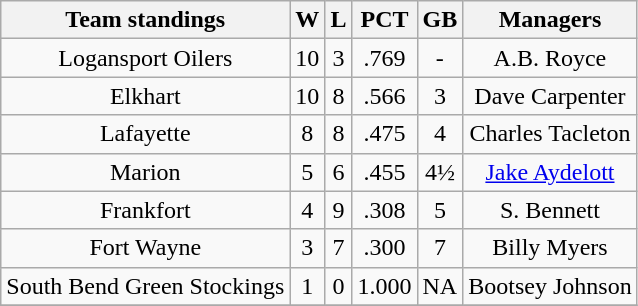<table class="wikitable">
<tr>
<th>Team standings</th>
<th>W</th>
<th>L</th>
<th>PCT</th>
<th>GB</th>
<th>Managers</th>
</tr>
<tr align=center>
<td>Logansport Oilers</td>
<td>10</td>
<td>3</td>
<td>.769</td>
<td>-</td>
<td>A.B. Royce</td>
</tr>
<tr align=center>
<td>Elkhart</td>
<td>10</td>
<td>8</td>
<td>.566</td>
<td>3</td>
<td>Dave Carpenter</td>
</tr>
<tr align=center>
<td>Lafayette</td>
<td>8</td>
<td>8</td>
<td>.475</td>
<td>4</td>
<td>Charles Tacleton</td>
</tr>
<tr align=center>
<td>Marion</td>
<td>5</td>
<td>6</td>
<td>.455</td>
<td>4½</td>
<td><a href='#'>Jake Aydelott</a></td>
</tr>
<tr align=center>
<td>Frankfort</td>
<td>4</td>
<td>9</td>
<td>.308</td>
<td>5</td>
<td>S. Bennett</td>
</tr>
<tr align=center>
<td>Fort Wayne</td>
<td>3</td>
<td>7</td>
<td>.300</td>
<td>7</td>
<td>Billy Myers</td>
</tr>
<tr align=center>
<td>South Bend Green Stockings</td>
<td>1</td>
<td>0</td>
<td>1.000</td>
<td>NA</td>
<td>Bootsey Johnson</td>
</tr>
<tr align=center>
</tr>
</table>
